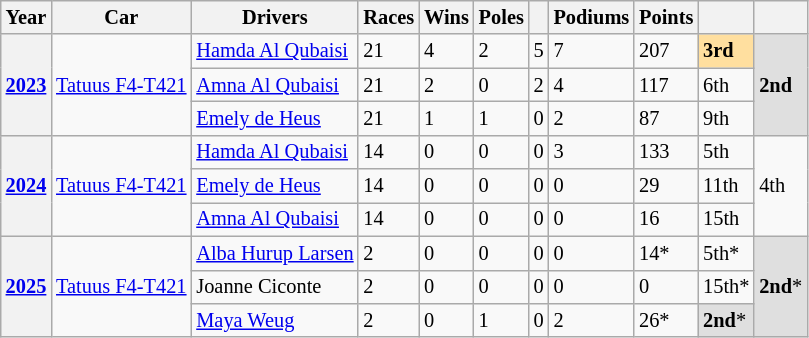<table class="wikitable" style="font-size:85%;">
<tr>
<th>Year</th>
<th>Car</th>
<th>Drivers</th>
<th>Races</th>
<th>Wins</th>
<th>Poles</th>
<th></th>
<th>Podiums</th>
<th>Points</th>
<th></th>
<th></th>
</tr>
<tr>
<th rowspan="3"><a href='#'>2023</a></th>
<td rowspan="3"><a href='#'>Tatuus F4-T421</a></td>
<td> <a href='#'>Hamda Al Qubaisi</a></td>
<td>21</td>
<td>4</td>
<td>2</td>
<td>5</td>
<td>7</td>
<td>207</td>
<td style="background:#FFDF9F;"><strong>3rd</strong></td>
<td rowspan="3" style="background:#DFDFDF;"><strong>2nd</strong></td>
</tr>
<tr>
<td> <a href='#'>Amna Al Qubaisi</a></td>
<td>21</td>
<td>2</td>
<td>0</td>
<td>2</td>
<td>4</td>
<td>117</td>
<td>6th</td>
</tr>
<tr>
<td> <a href='#'>Emely de Heus</a></td>
<td>21</td>
<td>1</td>
<td>1</td>
<td>0</td>
<td>2</td>
<td>87</td>
<td>9th</td>
</tr>
<tr>
<th rowspan="3"><a href='#'>2024</a></th>
<td rowspan="3"><a href='#'>Tatuus F4-T421</a></td>
<td> <a href='#'>Hamda Al Qubaisi</a></td>
<td>14</td>
<td>0</td>
<td>0</td>
<td>0</td>
<td>3</td>
<td>133</td>
<td>5th</td>
<td rowspan="3">4th</td>
</tr>
<tr>
<td> <a href='#'>Emely de Heus</a></td>
<td>14</td>
<td>0</td>
<td>0</td>
<td>0</td>
<td>0</td>
<td>29</td>
<td>11th</td>
</tr>
<tr>
<td> <a href='#'>Amna Al Qubaisi</a></td>
<td>14</td>
<td>0</td>
<td>0</td>
<td>0</td>
<td>0</td>
<td>16</td>
<td>15th</td>
</tr>
<tr>
<th rowspan="3"><a href='#'>2025</a></th>
<td rowspan="3"><a href='#'>Tatuus F4-T421</a></td>
<td> <a href='#'>Alba Hurup Larsen</a></td>
<td>2</td>
<td>0</td>
<td>0</td>
<td>0</td>
<td>0</td>
<td>14*</td>
<td>5th*</td>
<td rowspan="3" style="background:#DFDFDF;"><strong>2nd</strong>*</td>
</tr>
<tr>
<td> Joanne Ciconte</td>
<td>2</td>
<td>0</td>
<td>0</td>
<td>0</td>
<td>0</td>
<td>0</td>
<td>15th*</td>
</tr>
<tr>
<td> <a href='#'>Maya Weug</a></td>
<td>2</td>
<td>0</td>
<td>1</td>
<td>0</td>
<td>2</td>
<td>26*</td>
<td style="background:#DFDFDF;"><strong>2nd</strong>*</td>
</tr>
</table>
